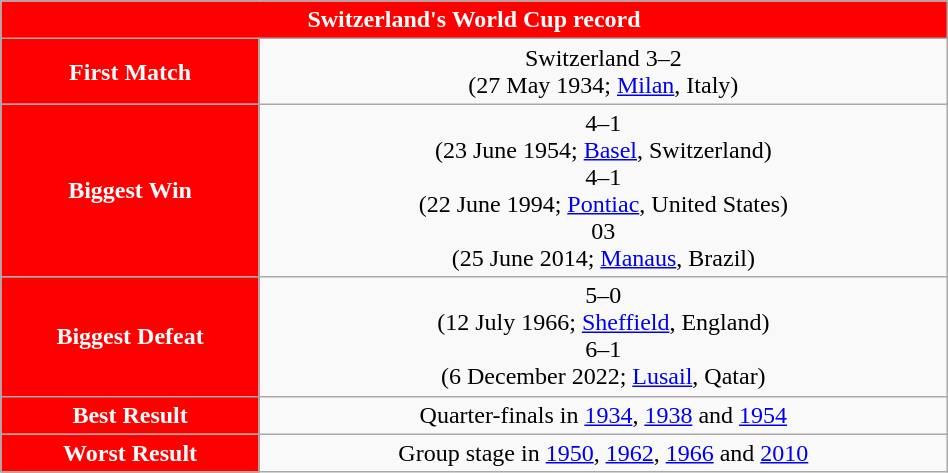<table class="wikitable collapsible collapsed" style="width:50%;text-align:center">
<tr>
<th style="background:red; color:white" colspan=2>Switzerland's World Cup record</th>
</tr>
<tr>
<th style="background:red; color:white">First Match</th>
<td> Switzerland 3–2 <br> (27 May 1934; <a href='#'>Milan</a>, Italy)</td>
</tr>
<tr>
<th style="background:red; color:white">Biggest Win</th>
<td> 4–1 <br> (23 June 1954; <a href='#'>Basel</a>, Switzerland)<br>  4–1 <br> (22 June 1994; <a href='#'>Pontiac</a>, United States)<br>  03 <br> (25 June 2014; <a href='#'>Manaus</a>, Brazil)</td>
</tr>
<tr>
<th style="background:red; color:white">Biggest Defeat</th>
<td> 5–0 <br> (12 July 1966; <a href='#'>Sheffield</a>, England)<br>  6–1 <br> (6 December 2022; <a href='#'>Lusail</a>, Qatar)</td>
</tr>
<tr>
<th style="background:red; color:white">Best Result</th>
<td>Quarter-finals in <a href='#'>1934</a>, <a href='#'>1938</a> and <a href='#'>1954</a></td>
</tr>
<tr>
<th style="background:red; color:white">Worst Result</th>
<td>Group stage in <a href='#'>1950</a>, <a href='#'>1962</a>, <a href='#'>1966</a> and <a href='#'>2010</a></td>
</tr>
</table>
